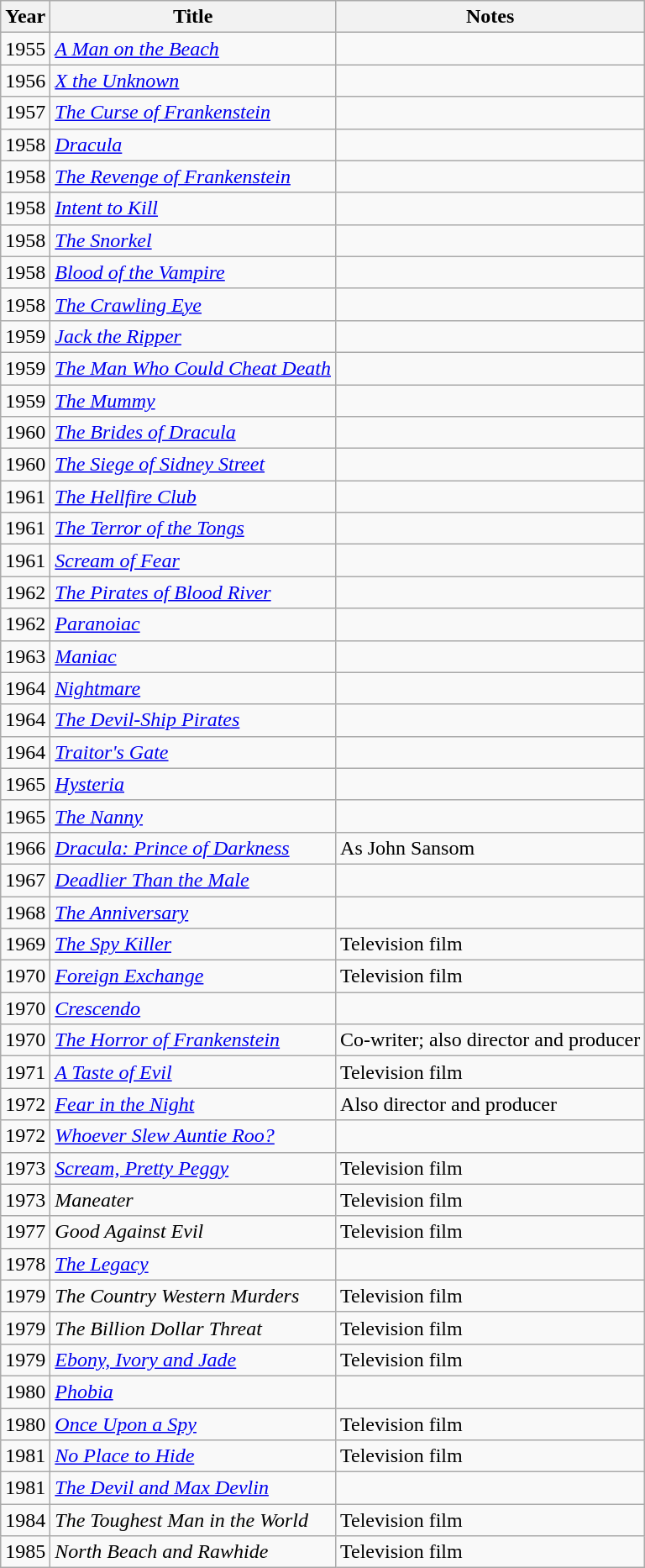<table class="wikitable sortable" style="min-width:30em">
<tr>
<th>Year</th>
<th>Title</th>
<th>Notes</th>
</tr>
<tr>
<td>1955</td>
<td><em><a href='#'>A Man on the Beach</a></em></td>
<td></td>
</tr>
<tr>
<td>1956</td>
<td><em><a href='#'>X the Unknown</a></em></td>
<td></td>
</tr>
<tr>
<td>1957</td>
<td><em><a href='#'>The Curse of Frankenstein</a></em></td>
<td></td>
</tr>
<tr>
<td>1958</td>
<td><em><a href='#'>Dracula</a></em></td>
<td></td>
</tr>
<tr>
<td>1958</td>
<td><em><a href='#'>The Revenge of Frankenstein</a></em></td>
<td></td>
</tr>
<tr>
<td>1958</td>
<td><em><a href='#'>Intent to Kill</a></em></td>
<td></td>
</tr>
<tr>
<td>1958</td>
<td><em><a href='#'>The Snorkel</a></em></td>
<td></td>
</tr>
<tr>
<td>1958</td>
<td><em><a href='#'>Blood of the Vampire</a></em></td>
<td></td>
</tr>
<tr>
<td>1958</td>
<td><em><a href='#'>The Crawling Eye</a></em></td>
<td></td>
</tr>
<tr>
<td>1959</td>
<td><em><a href='#'>Jack the Ripper</a></em></td>
<td></td>
</tr>
<tr>
<td>1959</td>
<td><em><a href='#'>The Man Who Could Cheat Death</a></em></td>
<td></td>
</tr>
<tr>
<td>1959</td>
<td><em><a href='#'>The Mummy</a></em></td>
<td></td>
</tr>
<tr>
<td>1960</td>
<td><em><a href='#'>The Brides of Dracula</a></em></td>
<td></td>
</tr>
<tr>
<td>1960</td>
<td><em><a href='#'>The Siege of Sidney Street</a></em></td>
<td></td>
</tr>
<tr>
<td>1961</td>
<td><em><a href='#'>The Hellfire Club</a></em></td>
<td></td>
</tr>
<tr>
<td>1961</td>
<td><em><a href='#'>The Terror of the Tongs</a></em></td>
<td></td>
</tr>
<tr>
<td>1961</td>
<td><em><a href='#'>Scream of Fear</a></em></td>
<td></td>
</tr>
<tr>
<td>1962</td>
<td><em><a href='#'>The Pirates of Blood River</a></em></td>
<td></td>
</tr>
<tr>
<td>1962</td>
<td><em><a href='#'>Paranoiac</a></em></td>
<td></td>
</tr>
<tr>
<td>1963</td>
<td><em><a href='#'>Maniac</a></em></td>
<td></td>
</tr>
<tr>
<td>1964</td>
<td><em><a href='#'>Nightmare</a></em></td>
<td></td>
</tr>
<tr>
<td>1964</td>
<td><em><a href='#'>The Devil-Ship Pirates</a></em></td>
<td></td>
</tr>
<tr>
<td>1964</td>
<td><em><a href='#'>Traitor's Gate</a></em></td>
<td></td>
</tr>
<tr>
<td>1965</td>
<td><em><a href='#'>Hysteria</a></em></td>
<td></td>
</tr>
<tr>
<td>1965</td>
<td><em><a href='#'>The Nanny</a></em></td>
<td></td>
</tr>
<tr>
<td>1966</td>
<td><em><a href='#'>Dracula: Prince of Darkness</a></em></td>
<td>As John Sansom</td>
</tr>
<tr>
<td>1967</td>
<td><em><a href='#'>Deadlier Than the Male</a></em></td>
<td></td>
</tr>
<tr>
<td>1968</td>
<td><em><a href='#'>The Anniversary</a></em></td>
<td></td>
</tr>
<tr>
<td>1969</td>
<td><em><a href='#'>The Spy Killer</a></em></td>
<td>Television film</td>
</tr>
<tr>
<td>1970</td>
<td><em><a href='#'>Foreign Exchange</a></em></td>
<td>Television film</td>
</tr>
<tr>
<td>1970</td>
<td><em><a href='#'>Crescendo</a></em></td>
<td></td>
</tr>
<tr>
<td>1970</td>
<td><em><a href='#'>The Horror of Frankenstein</a></em></td>
<td>Co-writer; also director and producer</td>
</tr>
<tr>
<td>1971</td>
<td><em><a href='#'>A Taste of Evil</a></em></td>
<td>Television film</td>
</tr>
<tr>
<td>1972</td>
<td><em><a href='#'>Fear in the Night</a></em></td>
<td>Also director and producer</td>
</tr>
<tr>
<td>1972</td>
<td><em><a href='#'>Whoever Slew Auntie Roo?</a></em></td>
<td></td>
</tr>
<tr>
<td>1973</td>
<td><em><a href='#'>Scream, Pretty Peggy</a></em></td>
<td>Television film</td>
</tr>
<tr>
<td>1973</td>
<td><em>Maneater</em></td>
<td>Television film</td>
</tr>
<tr>
<td>1977</td>
<td><em>Good Against Evil</em></td>
<td>Television film</td>
</tr>
<tr>
<td>1978</td>
<td><em><a href='#'>The Legacy</a></em></td>
<td></td>
</tr>
<tr>
<td>1979</td>
<td><em>The Country Western Murders</em></td>
<td>Television film</td>
</tr>
<tr>
<td>1979</td>
<td><em>The Billion Dollar Threat</em></td>
<td>Television film</td>
</tr>
<tr>
<td>1979</td>
<td><em><a href='#'>Ebony, Ivory and Jade</a></em></td>
<td>Television film</td>
</tr>
<tr>
<td>1980</td>
<td><em><a href='#'>Phobia</a></em></td>
<td></td>
</tr>
<tr>
<td>1980</td>
<td><em><a href='#'>Once Upon a Spy</a></em></td>
<td>Television film</td>
</tr>
<tr>
<td>1981</td>
<td><em><a href='#'>No Place to Hide</a></em></td>
<td>Television film</td>
</tr>
<tr>
<td>1981</td>
<td><em><a href='#'>The Devil and Max Devlin</a></em></td>
<td></td>
</tr>
<tr>
<td>1984</td>
<td><em>The Toughest Man in the World</em></td>
<td>Television film</td>
</tr>
<tr>
<td>1985</td>
<td><em>North Beach and Rawhide</em></td>
<td>Television film</td>
</tr>
</table>
